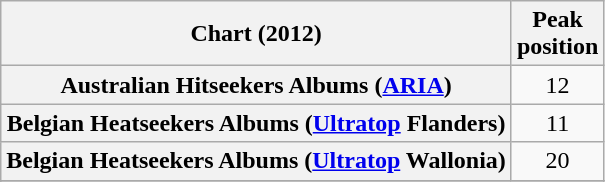<table class="wikitable sortable plainrowheaders" style="text-align:center">
<tr>
<th scope="col">Chart (2012)</th>
<th scope="col">Peak<br>position</th>
</tr>
<tr>
<th scope="row">Australian Hitseekers Albums (<a href='#'>ARIA</a>)</th>
<td>12</td>
</tr>
<tr>
<th scope="row">Belgian Heatseekers Albums (<a href='#'>Ultratop</a> Flanders)</th>
<td>11</td>
</tr>
<tr>
<th scope="row">Belgian Heatseekers Albums (<a href='#'>Ultratop</a> Wallonia)</th>
<td>20</td>
</tr>
<tr>
</tr>
<tr>
</tr>
<tr>
</tr>
<tr>
</tr>
</table>
